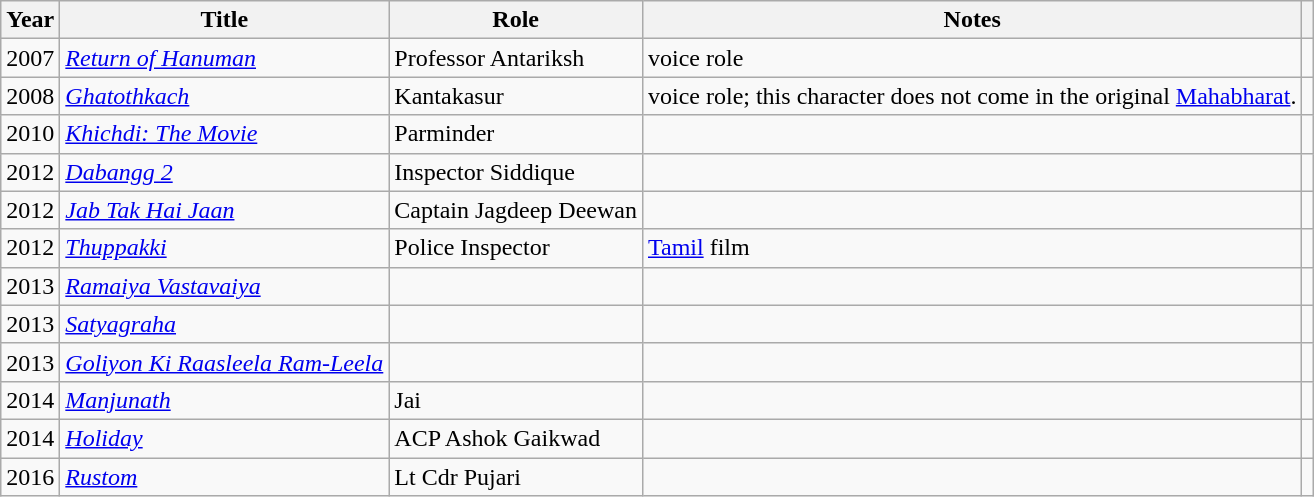<table class="wikitable sortable">
<tr>
<th>Year</th>
<th>Title</th>
<th>Role</th>
<th class="unsortable">Notes</th>
<th></th>
</tr>
<tr>
<td>2007</td>
<td><em><a href='#'>Return of Hanuman</a></em></td>
<td>Professor Antariksh</td>
<td>voice role</td>
<td></td>
</tr>
<tr>
<td>2008</td>
<td><em><a href='#'>Ghatothkach</a></em></td>
<td>Kantakasur</td>
<td>voice role; this character does not come in the original <a href='#'>Mahabharat</a>.</td>
<td></td>
</tr>
<tr>
<td>2010</td>
<td><em><a href='#'>Khichdi: The Movie</a></em></td>
<td>Parminder</td>
<td></td>
<td></td>
</tr>
<tr>
<td>2012</td>
<td><em><a href='#'>Dabangg 2</a></em></td>
<td>Inspector Siddique</td>
<td></td>
<td></td>
</tr>
<tr>
<td>2012</td>
<td><em><a href='#'>Jab Tak Hai Jaan</a></em></td>
<td>Captain Jagdeep Deewan</td>
<td></td>
<td></td>
</tr>
<tr>
<td>2012</td>
<td><em><a href='#'>Thuppakki</a></em></td>
<td>Police Inspector</td>
<td><a href='#'>Tamil</a> film</td>
<td></td>
</tr>
<tr>
<td>2013</td>
<td><em><a href='#'>Ramaiya Vastavaiya</a></em></td>
<td></td>
<td></td>
<td></td>
</tr>
<tr>
<td>2013</td>
<td><em><a href='#'>Satyagraha</a></em></td>
<td></td>
<td></td>
<td></td>
</tr>
<tr>
<td>2013</td>
<td><em><a href='#'>Goliyon Ki Raasleela Ram-Leela</a></em></td>
<td></td>
<td></td>
<td></td>
</tr>
<tr>
<td>2014</td>
<td><em><a href='#'>Manjunath</a></em></td>
<td>Jai</td>
<td></td>
<td></td>
</tr>
<tr>
<td>2014</td>
<td><em><a href='#'>Holiday</a></em></td>
<td>ACP Ashok Gaikwad</td>
<td></td>
<td></td>
</tr>
<tr>
<td>2016</td>
<td><em><a href='#'>Rustom</a></em></td>
<td>Lt Cdr Pujari</td>
<td></td>
<td></td>
</tr>
</table>
